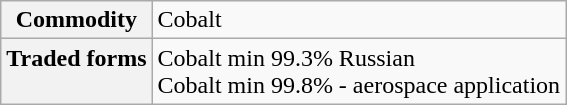<table class="wikitable">
<tr>
<th valign="top">Commodity</th>
<td>Cobalt</td>
</tr>
<tr>
<th valign="top">Traded forms</th>
<td>Cobalt min 99.3% Russian<br>Cobalt min 99.8% - aerospace application</td>
</tr>
</table>
